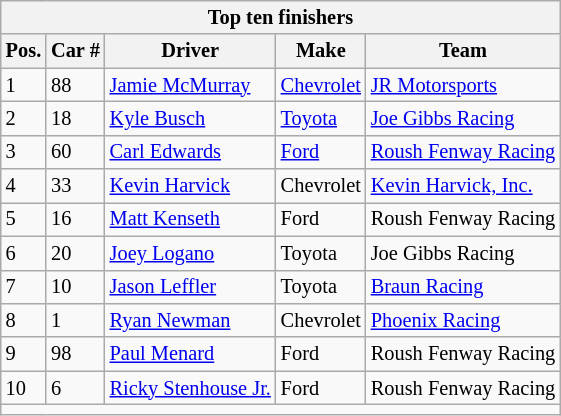<table class="wikitable" style="font-size: 85%;">
<tr>
<th colspan=5 align=center>Top ten finishers</th>
</tr>
<tr>
<th>Pos.</th>
<th>Car #</th>
<th>Driver</th>
<th>Make</th>
<th>Team</th>
</tr>
<tr>
<td>1</td>
<td>88</td>
<td><a href='#'>Jamie McMurray</a></td>
<td><a href='#'>Chevrolet</a></td>
<td><a href='#'>JR Motorsports</a></td>
</tr>
<tr>
<td>2</td>
<td>18</td>
<td><a href='#'>Kyle Busch</a></td>
<td><a href='#'>Toyota</a></td>
<td><a href='#'>Joe Gibbs Racing</a></td>
</tr>
<tr>
<td>3</td>
<td>60</td>
<td><a href='#'>Carl Edwards</a></td>
<td><a href='#'>Ford</a></td>
<td><a href='#'>Roush Fenway Racing</a></td>
</tr>
<tr>
<td>4</td>
<td>33</td>
<td><a href='#'>Kevin Harvick</a></td>
<td>Chevrolet</td>
<td><a href='#'>Kevin Harvick, Inc.</a></td>
</tr>
<tr>
<td>5</td>
<td>16</td>
<td><a href='#'>Matt Kenseth</a></td>
<td>Ford</td>
<td>Roush Fenway Racing</td>
</tr>
<tr>
<td>6</td>
<td>20</td>
<td><a href='#'>Joey Logano</a></td>
<td>Toyota</td>
<td>Joe Gibbs Racing</td>
</tr>
<tr>
<td>7</td>
<td>10</td>
<td><a href='#'>Jason Leffler</a></td>
<td>Toyota</td>
<td><a href='#'>Braun Racing</a></td>
</tr>
<tr>
<td>8</td>
<td>1</td>
<td><a href='#'>Ryan Newman</a></td>
<td>Chevrolet</td>
<td><a href='#'>Phoenix Racing</a></td>
</tr>
<tr>
<td>9</td>
<td>98</td>
<td><a href='#'>Paul Menard</a></td>
<td>Ford</td>
<td>Roush Fenway Racing</td>
</tr>
<tr>
<td>10</td>
<td>6</td>
<td><a href='#'>Ricky Stenhouse Jr.</a></td>
<td>Ford</td>
<td>Roush Fenway Racing</td>
</tr>
<tr>
<td colspan=5 align=center></td>
</tr>
</table>
